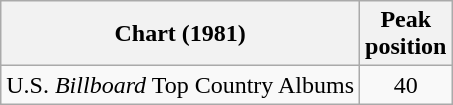<table class="wikitable">
<tr>
<th>Chart (1981)</th>
<th>Peak<br>position</th>
</tr>
<tr>
<td>U.S. <em>Billboard</em> Top Country Albums</td>
<td align="center">40</td>
</tr>
</table>
